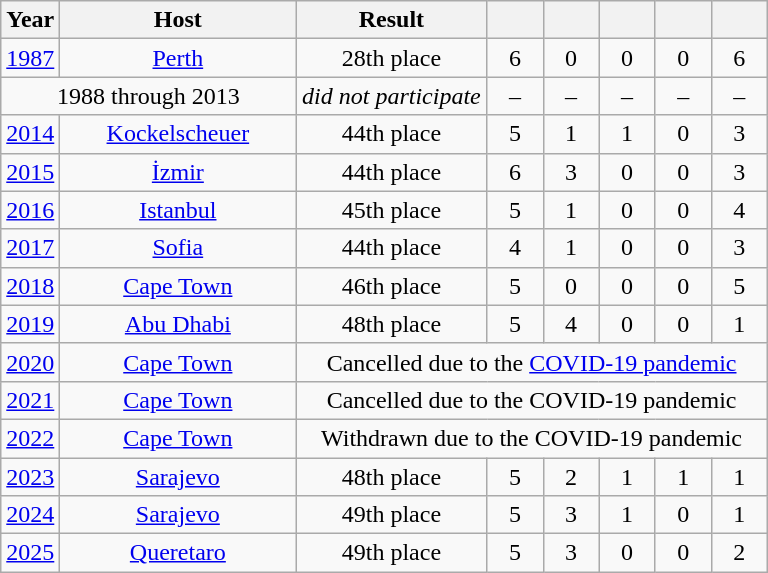<table class="wikitable" style="text-align:center">
<tr>
<th width=30>Year</th>
<th width=150>Host</th>
<th width=120>Result</th>
<th width=30></th>
<th width=30></th>
<th width=30></th>
<th width=30></th>
<th width=30></th>
</tr>
<tr>
<td><a href='#'>1987</a></td>
<td> <a href='#'>Perth</a></td>
<td>28th place<br></td>
<td>6</td>
<td>0</td>
<td>0</td>
<td>0</td>
<td>6</td>
</tr>
<tr>
<td colspan=2>1988 through 2013</td>
<td><em>did not participate</em></td>
<td>–</td>
<td>–</td>
<td>–</td>
<td>–</td>
<td>–</td>
</tr>
<tr>
<td><a href='#'>2014</a></td>
<td> <a href='#'>Kockelscheuer</a></td>
<td>44th place<br></td>
<td>5</td>
<td>1</td>
<td>1</td>
<td>0</td>
<td>3</td>
</tr>
<tr>
<td><a href='#'>2015</a></td>
<td> <a href='#'>İzmir</a></td>
<td>44th place<br></td>
<td>6</td>
<td>3</td>
<td>0</td>
<td>0</td>
<td>3</td>
</tr>
<tr>
<td><a href='#'>2016</a></td>
<td> <a href='#'>Istanbul</a></td>
<td>45th place<br></td>
<td>5</td>
<td>1</td>
<td>0</td>
<td>0</td>
<td>4</td>
</tr>
<tr>
<td><a href='#'>2017</a></td>
<td> <a href='#'>Sofia</a></td>
<td>44th place<br></td>
<td>4</td>
<td>1</td>
<td>0</td>
<td>0</td>
<td>3</td>
</tr>
<tr>
<td><a href='#'>2018</a></td>
<td> <a href='#'>Cape Town</a></td>
<td>46th place<br></td>
<td>5</td>
<td>0</td>
<td>0</td>
<td>0</td>
<td>5</td>
</tr>
<tr>
<td><a href='#'>2019</a></td>
<td> <a href='#'>Abu Dhabi</a></td>
<td>48th place<br></td>
<td>5</td>
<td>4</td>
<td>0</td>
<td>0</td>
<td>1</td>
</tr>
<tr>
<td><a href='#'>2020</a></td>
<td> <a href='#'>Cape Town</a></td>
<td colspan=6 align=center>Cancelled due to the <a href='#'>COVID-19 pandemic</a></td>
</tr>
<tr>
<td><a href='#'>2021</a></td>
<td> <a href='#'>Cape Town</a></td>
<td colspan=6 align=center>Cancelled due to the COVID-19 pandemic</td>
</tr>
<tr>
<td><a href='#'>2022</a></td>
<td> <a href='#'>Cape Town</a></td>
<td colspan=6 align=center>Withdrawn due to the COVID-19 pandemic</td>
</tr>
<tr>
<td><a href='#'>2023</a></td>
<td> <a href='#'>Sarajevo</a></td>
<td>48th place<br></td>
<td>5</td>
<td>2</td>
<td>1</td>
<td>1</td>
<td>1</td>
</tr>
<tr>
<td><a href='#'>2024</a></td>
<td> <a href='#'>Sarajevo</a></td>
<td>49th place<br></td>
<td>5</td>
<td>3</td>
<td>1</td>
<td>0</td>
<td>1</td>
</tr>
<tr>
<td><a href='#'>2025</a></td>
<td> <a href='#'>Queretaro</a></td>
<td>49th place<br></td>
<td>5</td>
<td>3</td>
<td>0</td>
<td>0</td>
<td>2</td>
</tr>
</table>
